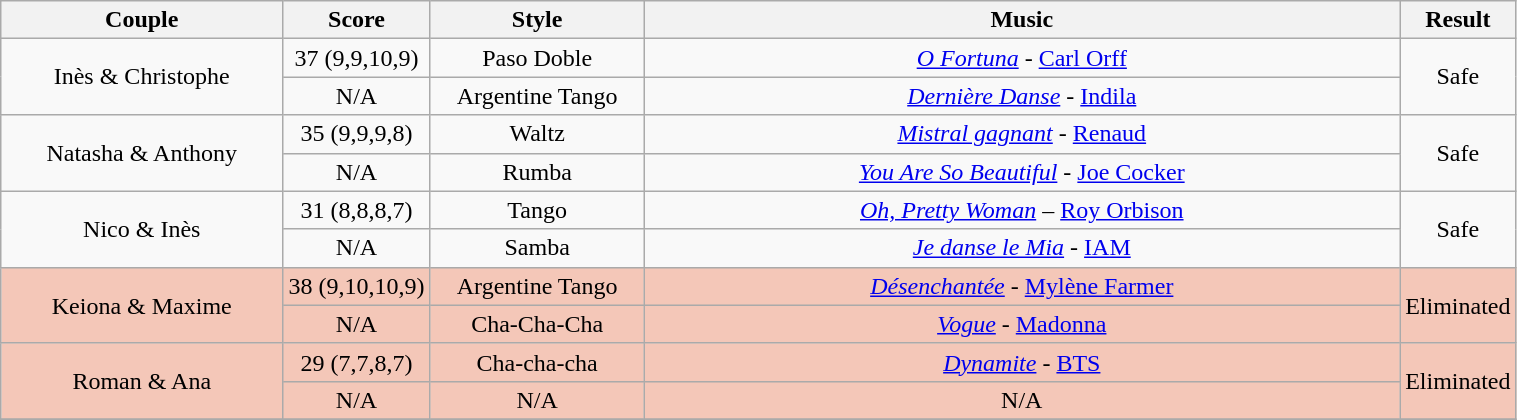<table class="wikitable" style="width:80%; text-align:center;">
<tr>
<th style="width:20%;">Couple</th>
<th style="width:10%;">Score</th>
<th style="width:15%;">Style</th>
<th style="width:60%;">Music</th>
<th style="width:60%;">Result</th>
</tr>
<tr>
<td rowspan=2>Inès & Christophe</td>
<td style="text-align:center;">37 (9,9,10,9)</td>
<td style="text-align:center;">Paso Doble</td>
<td><em><a href='#'>O Fortuna</a></em> - <a href='#'>Carl Orff</a></td>
<td rowspan="2" style="text-align:center;">Safe</td>
</tr>
<tr>
<td style="text-align:center;">N/A</td>
<td style="text-align:center;">Argentine Tango</td>
<td><em><a href='#'>Dernière Danse</a></em> - <a href='#'>Indila</a></td>
</tr>
<tr>
<td rowspan=2>Natasha & Anthony</td>
<td style="text-align:center;">35 (9,9,9,8)</td>
<td style="text-align:center;">Waltz</td>
<td><em><a href='#'>Mistral gagnant</a></em> - <a href='#'>Renaud</a></td>
<td rowspan="2" style="text-align:center;">Safe</td>
</tr>
<tr>
<td style="text-align:center;">N/A</td>
<td style="text-align:center;">Rumba</td>
<td><em><a href='#'>You Are So Beautiful</a></em> - <a href='#'>Joe Cocker</a></td>
</tr>
<tr>
<td rowspan=2>Nico & Inès</td>
<td style="text-align:center;">31 (8,8,8,7)</td>
<td style="text-align:center;">Tango</td>
<td><em><a href='#'>Oh, Pretty Woman</a></em> – <a href='#'>Roy Orbison</a></td>
<td rowspan="2" style="text-align:center;">Safe</td>
</tr>
<tr>
<td style="text-align:center;">N/A</td>
<td style="text-align:center;">Samba</td>
<td><em><a href='#'>Je danse le Mia</a></em> - <a href='#'>IAM</a></td>
</tr>
<tr style="background:#f4c7b8;">
<td rowspan=2>Keiona & Maxime</td>
<td style="text-align:center;">38 (9,10,10,9)</td>
<td style="text-align:center;">Argentine Tango</td>
<td><em><a href='#'>Désenchantée</a></em> - <a href='#'>Mylène Farmer</a></td>
<td rowspan="2" style="text-align:center;">Eliminated</td>
</tr>
<tr style="background:#f4c7b8;">
<td style="text-align:center;">N/A</td>
<td style="text-align:center;">Cha-Cha-Cha</td>
<td><em><a href='#'>Vogue</a></em> - <a href='#'>Madonna</a></td>
</tr>
<tr style="background:#f4c7b8;">
<td rowspan=2>Roman & Ana</td>
<td style="text-align:center;">29 (7,7,8,7)</td>
<td style="text-align:center;">Cha-cha-cha</td>
<td><em><a href='#'>Dynamite</a></em> - <a href='#'>BTS</a></td>
<td rowspan="2" style="text-align:center;">Eliminated</td>
</tr>
<tr style="background:#f4c7b8;">
<td style="text-align:center;">N/A</td>
<td style="text-align:center;">N/A</td>
<td>N/A</td>
</tr>
<tr>
</tr>
</table>
